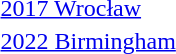<table>
<tr>
<td><a href='#'>2017 Wrocław</a></td>
<td></td>
<td></td>
<td></td>
</tr>
<tr>
<td><a href='#'>2022 Birmingham</a></td>
<td></td>
<td></td>
<td></td>
</tr>
</table>
